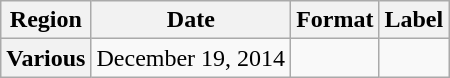<table class="wikitable plainrowheaders">
<tr>
<th scope="col">Region</th>
<th scope="col">Date</th>
<th scope="col">Format</th>
<th scope="col">Label</th>
</tr>
<tr>
<th scope="row">Various</th>
<td>December 19, 2014</td>
<td></td>
<td></td>
</tr>
</table>
